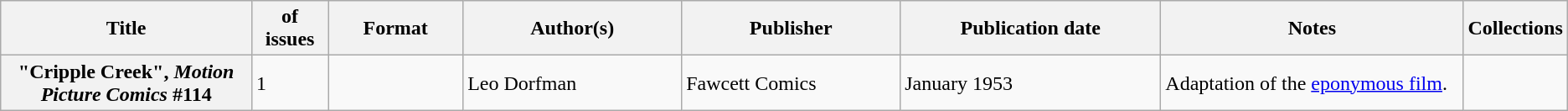<table class="wikitable">
<tr>
<th>Title</th>
<th style="width:40pt"> of issues</th>
<th style="width:75pt">Format</th>
<th style="width:125pt">Author(s)</th>
<th style="width:125pt">Publisher</th>
<th style="width:150pt">Publication date</th>
<th style="width:175pt">Notes</th>
<th>Collections</th>
</tr>
<tr>
<th>"Cripple Creek", <em>Motion Picture Comics</em> #114</th>
<td>1</td>
<td></td>
<td>Leo Dorfman</td>
<td>Fawcett Comics</td>
<td>January 1953</td>
<td>Adaptation of the <a href='#'>eponymous film</a>.</td>
<td></td>
</tr>
</table>
